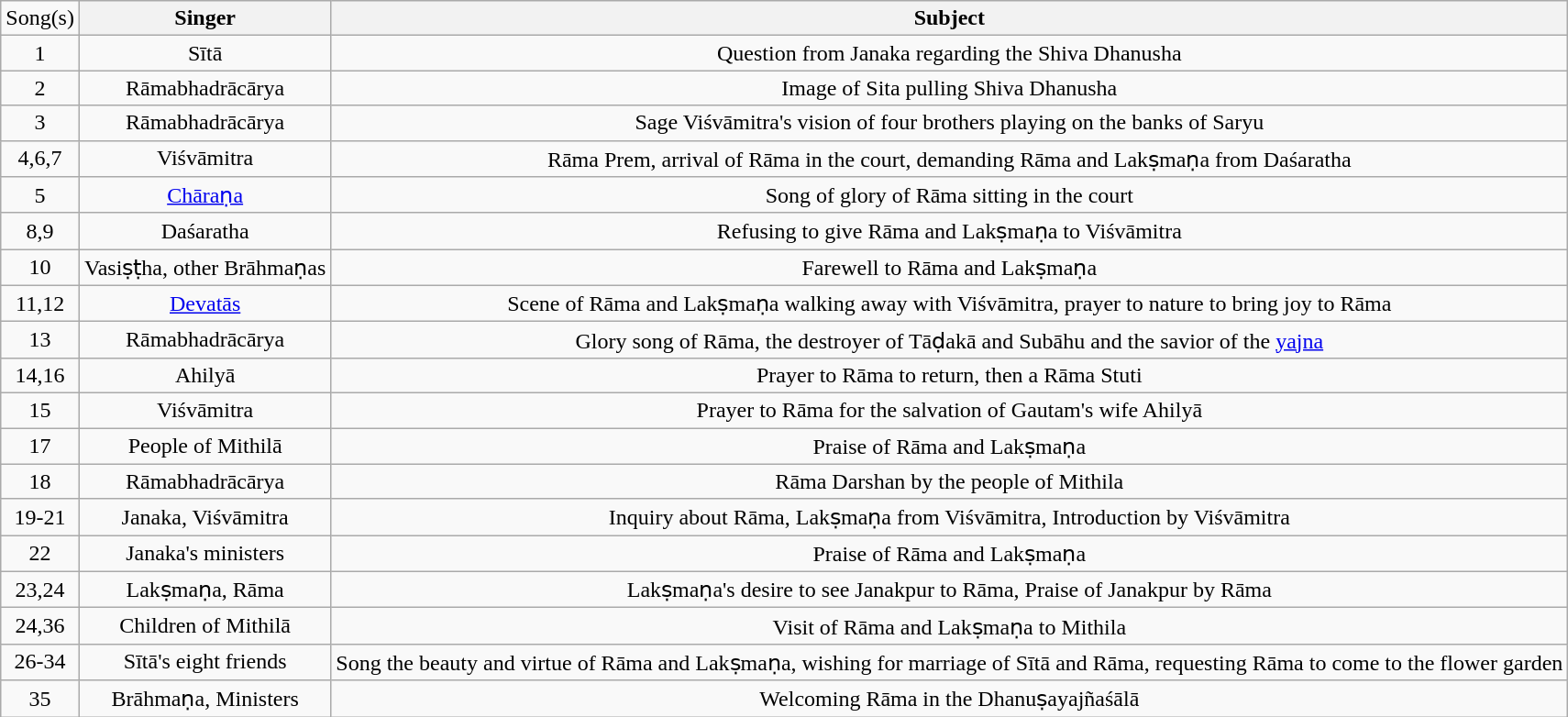<table class="wikitable" align="center" style="text-align:center;">
<tr>
<td scope="row">Song(s)</td>
<th scope="col">Singer</th>
<th scope="col">Subject</th>
</tr>
<tr>
<td>1</td>
<td>Sītā</td>
<td>Question from Janaka regarding the Shiva Dhanusha</td>
</tr>
<tr>
<td>2</td>
<td>Rāmabhadrācārya</td>
<td>Image of Sita pulling Shiva Dhanusha</td>
</tr>
<tr>
<td>3</td>
<td>Rāmabhadrācārya</td>
<td>Sage Viśvāmitra's vision of four brothers playing on the banks of Saryu</td>
</tr>
<tr>
<td>4,6,7</td>
<td>Viśvāmitra</td>
<td>Rāma Prem, arrival of Rāma in the court, demanding Rāma and Lakṣmaṇa from Daśaratha</td>
</tr>
<tr>
<td>5</td>
<td><a href='#'>Chāraṇa</a></td>
<td>Song of glory of Rāma sitting in the court</td>
</tr>
<tr>
<td>8,9</td>
<td>Daśaratha</td>
<td>Refusing to give Rāma and Lakṣmaṇa to Viśvāmitra</td>
</tr>
<tr>
<td>10</td>
<td>Vasiṣṭha, other Brāhmaṇas</td>
<td>Farewell to Rāma and Lakṣmaṇa</td>
</tr>
<tr>
<td>11,12</td>
<td><a href='#'>Devatās</a></td>
<td>Scene of Rāma and Lakṣmaṇa walking away with Viśvāmitra, prayer to nature to bring joy to Rāma</td>
</tr>
<tr>
<td>13</td>
<td>Rāmabhadrācārya</td>
<td>Glory song of Rāma, the destroyer of Tāḍakā and Subāhu and the savior of the <a href='#'>yajna</a></td>
</tr>
<tr>
<td>14,16</td>
<td>Ahilyā</td>
<td>Prayer to Rāma to return, then a Rāma Stuti</td>
</tr>
<tr>
<td>15</td>
<td>Viśvāmitra</td>
<td>Prayer to Rāma for the salvation of Gautam's wife Ahilyā</td>
</tr>
<tr>
<td>17</td>
<td>People of Mithilā</td>
<td>Praise of Rāma and Lakṣmaṇa</td>
</tr>
<tr>
<td>18</td>
<td>Rāmabhadrācārya</td>
<td>Rāma Darshan by the people of Mithila</td>
</tr>
<tr>
<td>19-21</td>
<td>Janaka, Viśvāmitra</td>
<td>Inquiry about Rāma, Lakṣmaṇa from Viśvāmitra, Introduction by Viśvāmitra</td>
</tr>
<tr>
<td>22</td>
<td>Janaka's ministers</td>
<td>Praise of Rāma and Lakṣmaṇa</td>
</tr>
<tr>
<td>23,24</td>
<td>Lakṣmaṇa, Rāma</td>
<td>Lakṣmaṇa's desire to see Janakpur to Rāma, Praise of Janakpur by Rāma</td>
</tr>
<tr>
<td>24,36</td>
<td>Children of Mithilā</td>
<td>Visit of Rāma and Lakṣmaṇa to Mithila</td>
</tr>
<tr>
<td>26-34</td>
<td>Sītā's eight friends</td>
<td>Song the beauty and virtue of Rāma and Lakṣmaṇa, wishing for marriage of Sītā and Rāma, requesting Rāma to come to the flower garden</td>
</tr>
<tr>
<td>35</td>
<td>Brāhmaṇa, Ministers</td>
<td>Welcoming Rāma in the Dhanuṣayajñaśālā</td>
</tr>
</table>
